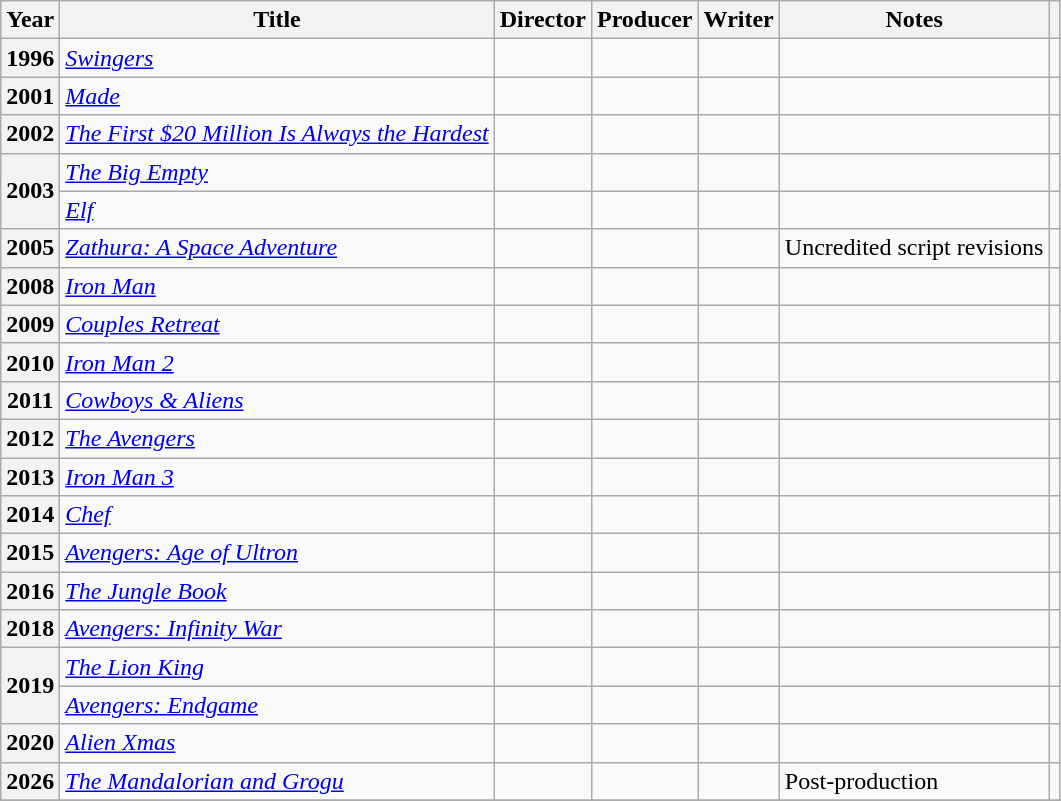<table class="wikitable plainrowheaders sortable" style="margin-right: 0;">
<tr>
<th scope="col">Year</th>
<th scope="col">Title</th>
<th scope="col">Director</th>
<th scope="col">Producer</th>
<th scope="col">Writer</th>
<th scope="col" class=unsortable>Notes</th>
<th scope="col" class=unsortable></th>
</tr>
<tr>
<th scope="row">1996</th>
<td><em><a href='#'>Swingers</a></em></td>
<td></td>
<td></td>
<td></td>
<td></td>
<td style="text-align: center;"></td>
</tr>
<tr>
<th scope="row">2001</th>
<td><em><a href='#'>Made</a></em></td>
<td></td>
<td></td>
<td></td>
<td></td>
<td style="text-align: center;"></td>
</tr>
<tr>
<th scope="row">2002</th>
<td><em><a href='#'>The First $20 Million Is Always the Hardest</a></em></td>
<td></td>
<td></td>
<td></td>
<td></td>
<td></td>
</tr>
<tr>
<th rowspan="2" scope="row">2003</th>
<td><em><a href='#'>The Big Empty</a></em></td>
<td></td>
<td></td>
<td></td>
<td></td>
<td style="text-align: center;"></td>
</tr>
<tr>
<td><em><a href='#'>Elf</a></em></td>
<td></td>
<td></td>
<td></td>
<td></td>
<td style="text-align: center;"></td>
</tr>
<tr>
<th scope="row">2005</th>
<td><em><a href='#'>Zathura: A Space Adventure</a></em></td>
<td></td>
<td></td>
<td></td>
<td>Uncredited script revisions</td>
<td style="text-align: center;"></td>
</tr>
<tr>
<th scope="row">2008</th>
<td><em><a href='#'>Iron Man</a></em></td>
<td></td>
<td></td>
<td></td>
<td></td>
<td style="text-align: center;"></td>
</tr>
<tr>
<th scope="row">2009</th>
<td><em><a href='#'>Couples Retreat</a></em></td>
<td></td>
<td></td>
<td></td>
<td></td>
<td style="text-align: center;"></td>
</tr>
<tr>
<th scope="row">2010</th>
<td><em><a href='#'>Iron Man 2</a></em></td>
<td></td>
<td></td>
<td></td>
<td></td>
<td style="text-align: center;"></td>
</tr>
<tr>
<th scope="row">2011</th>
<td><em><a href='#'>Cowboys & Aliens</a></em></td>
<td></td>
<td></td>
<td></td>
<td></td>
<td style="text-align: center;"></td>
</tr>
<tr>
<th scope="row">2012</th>
<td><em><a href='#'>The Avengers</a></em></td>
<td></td>
<td></td>
<td></td>
<td></td>
<td style="text-align: center;"></td>
</tr>
<tr>
<th scope="row">2013</th>
<td><em><a href='#'>Iron Man 3</a></em></td>
<td></td>
<td></td>
<td></td>
<td></td>
<td style="text-align: center;"></td>
</tr>
<tr>
<th scope="row">2014</th>
<td><em><a href='#'>Chef</a></em></td>
<td></td>
<td></td>
<td></td>
<td></td>
<td style="text-align: center;"></td>
</tr>
<tr>
<th scope="row">2015</th>
<td><em><a href='#'>Avengers: Age of Ultron</a></em></td>
<td></td>
<td></td>
<td></td>
<td></td>
<td style="text-align: center;"></td>
</tr>
<tr>
<th scope="row">2016</th>
<td><em><a href='#'>The Jungle Book</a></em></td>
<td></td>
<td></td>
<td></td>
<td></td>
<td style="text-align: center;"></td>
</tr>
<tr>
<th scope="row">2018</th>
<td><em><a href='#'>Avengers: Infinity War</a></em></td>
<td></td>
<td></td>
<td></td>
<td></td>
<td style="text-align: center;"></td>
</tr>
<tr>
<th rowspan="2" scope="row">2019</th>
<td><em><a href='#'>The Lion King</a></em></td>
<td></td>
<td></td>
<td></td>
<td></td>
<td style="text-align: center;"></td>
</tr>
<tr>
<td><em><a href='#'>Avengers: Endgame</a></em></td>
<td></td>
<td></td>
<td></td>
<td></td>
<td style="text-align: center;"></td>
</tr>
<tr>
<th scope="row">2020</th>
<td><em><a href='#'>Alien Xmas</a></em></td>
<td></td>
<td></td>
<td></td>
<td></td>
<td></td>
</tr>
<tr>
<th scope="row">2026</th>
<td><em><a href='#'>The Mandalorian and Grogu</a></em></td>
<td></td>
<td></td>
<td></td>
<td>Post-production</td>
<td style="text-align: center;"></td>
</tr>
<tr>
</tr>
</table>
